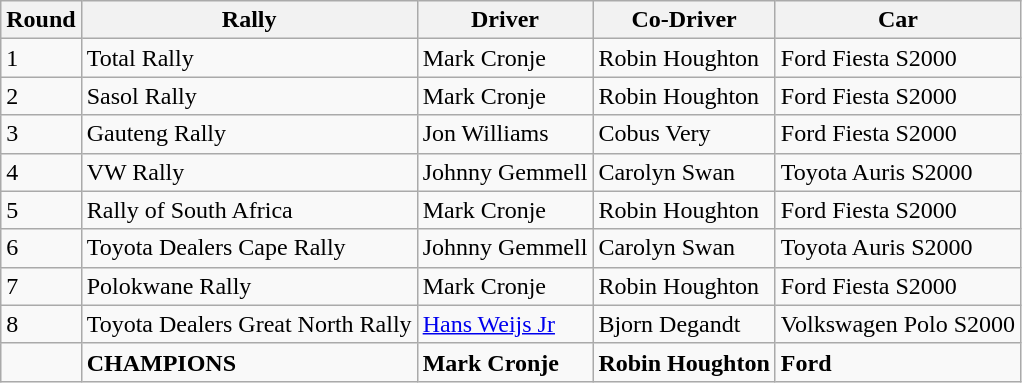<table class="wikitable">
<tr>
<th>Round</th>
<th>Rally</th>
<th>Driver</th>
<th>Co-Driver</th>
<th>Car</th>
</tr>
<tr>
<td>1</td>
<td>Total Rally</td>
<td>Mark Cronje</td>
<td>Robin Houghton</td>
<td>Ford Fiesta S2000</td>
</tr>
<tr>
<td>2</td>
<td>Sasol Rally</td>
<td>Mark Cronje</td>
<td>Robin Houghton</td>
<td>Ford Fiesta S2000</td>
</tr>
<tr>
<td>3</td>
<td>Gauteng Rally</td>
<td>Jon Williams</td>
<td>Cobus Very</td>
<td>Ford Fiesta S2000</td>
</tr>
<tr>
<td>4</td>
<td>VW Rally</td>
<td>Johnny Gemmell</td>
<td>Carolyn Swan</td>
<td>Toyota Auris S2000</td>
</tr>
<tr>
<td>5</td>
<td>Rally of South Africa</td>
<td>Mark Cronje</td>
<td>Robin Houghton</td>
<td>Ford Fiesta S2000</td>
</tr>
<tr>
<td>6</td>
<td>Toyota Dealers Cape Rally</td>
<td>Johnny Gemmell</td>
<td>Carolyn Swan</td>
<td>Toyota Auris S2000</td>
</tr>
<tr>
<td>7</td>
<td>Polokwane Rally</td>
<td>Mark Cronje</td>
<td>Robin Houghton</td>
<td>Ford Fiesta S2000</td>
</tr>
<tr>
<td>8</td>
<td>Toyota Dealers Great North Rally</td>
<td><a href='#'>Hans Weijs Jr</a></td>
<td>Bjorn Degandt</td>
<td>Volkswagen Polo S2000</td>
</tr>
<tr>
<td></td>
<td><strong>CHAMPIONS</strong></td>
<td><strong>Mark Cronje</strong></td>
<td><strong>Robin Houghton</strong></td>
<td><strong>Ford</strong></td>
</tr>
</table>
